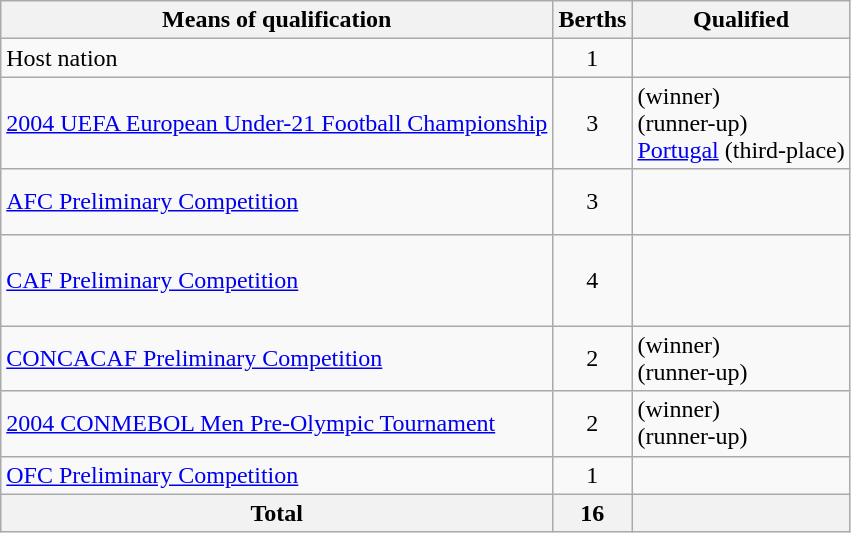<table class="wikitable">
<tr>
<th>Means of qualification</th>
<th>Berths</th>
<th>Qualified</th>
</tr>
<tr>
<td>Host nation</td>
<td align="center">1</td>
<td></td>
</tr>
<tr>
<td><a href='#'>2004 UEFA European Under-21 Football Championship</a></td>
<td align="center">3</td>
<td> (winner)<br> (runner-up)<br> <a href='#'>Portugal</a> (third-place)</td>
</tr>
<tr>
<td><a href='#'>AFC Preliminary Competition</a></td>
<td align="center">3</td>
<td><br><br></td>
</tr>
<tr>
<td><a href='#'>CAF Preliminary Competition</a></td>
<td align="center">4</td>
<td><br><br><br></td>
</tr>
<tr>
<td><a href='#'>CONCACAF Preliminary Competition</a></td>
<td align="center">2</td>
<td> (winner)<br> (runner-up)</td>
</tr>
<tr>
<td><a href='#'>2004 CONMEBOL Men Pre-Olympic Tournament</a></td>
<td align="center">2</td>
<td> (winner)<br> (runner-up)</td>
</tr>
<tr>
<td><a href='#'>OFC Preliminary Competition</a></td>
<td align="center">1</td>
<td></td>
</tr>
<tr>
<th>Total</th>
<th>16</th>
<th></th>
</tr>
</table>
